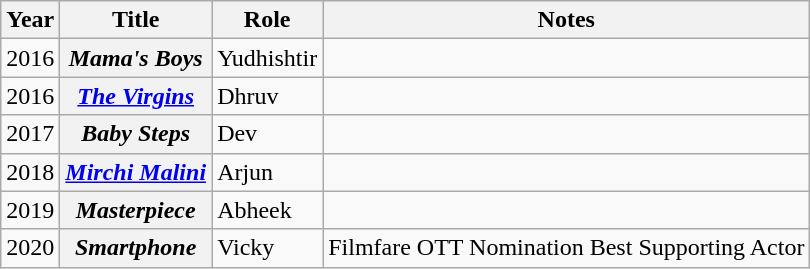<table class="wikitable sortable plainrowheaders">
<tr>
<th scope="col">Year</th>
<th scope="col">Title</th>
<th scope="col">Role</th>
<th class="unsortable" scope="col">Notes</th>
</tr>
<tr>
<td>2016</td>
<th scope="row"><em>Mama's Boys</em></th>
<td>Yudhishtir</td>
<td></td>
</tr>
<tr>
<td>2016</td>
<th scope="row"><em><a href='#'>The Virgins</a> </em></th>
<td>Dhruv</td>
<td></td>
</tr>
<tr>
<td>2017</td>
<th scope="row"><em>Baby Steps</em></th>
<td>Dev</td>
<td></td>
</tr>
<tr>
<td>2018</td>
<th scope="row"><em><a href='#'>Mirchi Malini</a> </em></th>
<td>Arjun</td>
<td></td>
</tr>
<tr>
<td>2019</td>
<th scope="row"><em>Masterpiece</em></th>
<td>Abheek</td>
<td></td>
</tr>
<tr>
<td>2020</td>
<th scope="row"><em>Smartphone</em></th>
<td>Vicky</td>
<td>Filmfare OTT Nomination Best Supporting Actor</td>
</tr>
</table>
